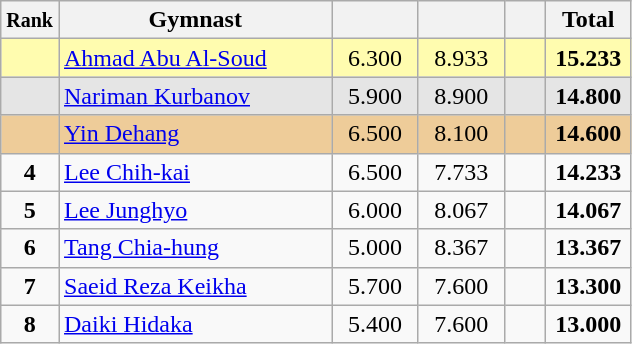<table style="text-align:center;" class="wikitable sortable">
<tr>
<th scope="col" style="width:15px;"><small>Rank</small></th>
<th scope="col" style="width:175px;">Gymnast</th>
<th scope="col" style="width:50px;"><small></small></th>
<th scope="col" style="width:50px;"><small></small></th>
<th scope="col" style="width:20px;"><small></small></th>
<th scope="col" style="width:50px;">Total</th>
</tr>
<tr style="background:#fffcaf;">
<td scope="row" style="text-align:center"><strong></strong></td>
<td style=text-align:left;"> <a href='#'>Ahmad Abu Al-Soud</a></td>
<td>6.300</td>
<td>8.933</td>
<td></td>
<td><strong>15.233</strong></td>
</tr>
<tr style="background:#e5e5e5;">
<td scope="row" style="text-align:center"><strong></strong></td>
<td style=text-align:left;"> <a href='#'>Nariman Kurbanov</a></td>
<td>5.900</td>
<td>8.900</td>
<td></td>
<td><strong>14.800</strong></td>
</tr>
<tr style="background:#ec9;">
<td scope="row" style="text-align:center"><strong></strong></td>
<td style=text-align:left;"> <a href='#'>Yin Dehang</a></td>
<td>6.500</td>
<td>8.100</td>
<td></td>
<td><strong>14.600</strong></td>
</tr>
<tr>
<td scope="row" style="text-align:center"><strong>4</strong></td>
<td style=text-align:left;"> <a href='#'>Lee Chih-kai</a></td>
<td>6.500</td>
<td>7.733</td>
<td></td>
<td><strong>14.233</strong></td>
</tr>
<tr>
<td scope="row" style="text-align:center"><strong>5</strong></td>
<td style=text-align:left;"> <a href='#'>Lee Junghyo</a></td>
<td>6.000</td>
<td>8.067</td>
<td></td>
<td><strong>14.067</strong></td>
</tr>
<tr>
<td scope="row" style="text-align:center"><strong>6</strong></td>
<td style=text-align:left;"> <a href='#'>Tang Chia-hung</a></td>
<td>5.000</td>
<td>8.367</td>
<td></td>
<td><strong>13.367</strong></td>
</tr>
<tr>
<td scope="row" style="text-align:center"><strong>7</strong></td>
<td style=text-align:left;"> <a href='#'>Saeid Reza Keikha</a></td>
<td>5.700</td>
<td>7.600</td>
<td></td>
<td><strong>13.300</strong></td>
</tr>
<tr>
<td scope="row" style="text-align:center"><strong>8</strong></td>
<td style=text-align:left;"> <a href='#'>Daiki Hidaka</a></td>
<td>5.400</td>
<td>7.600</td>
<td></td>
<td><strong>13.000</strong></td>
</tr>
</table>
